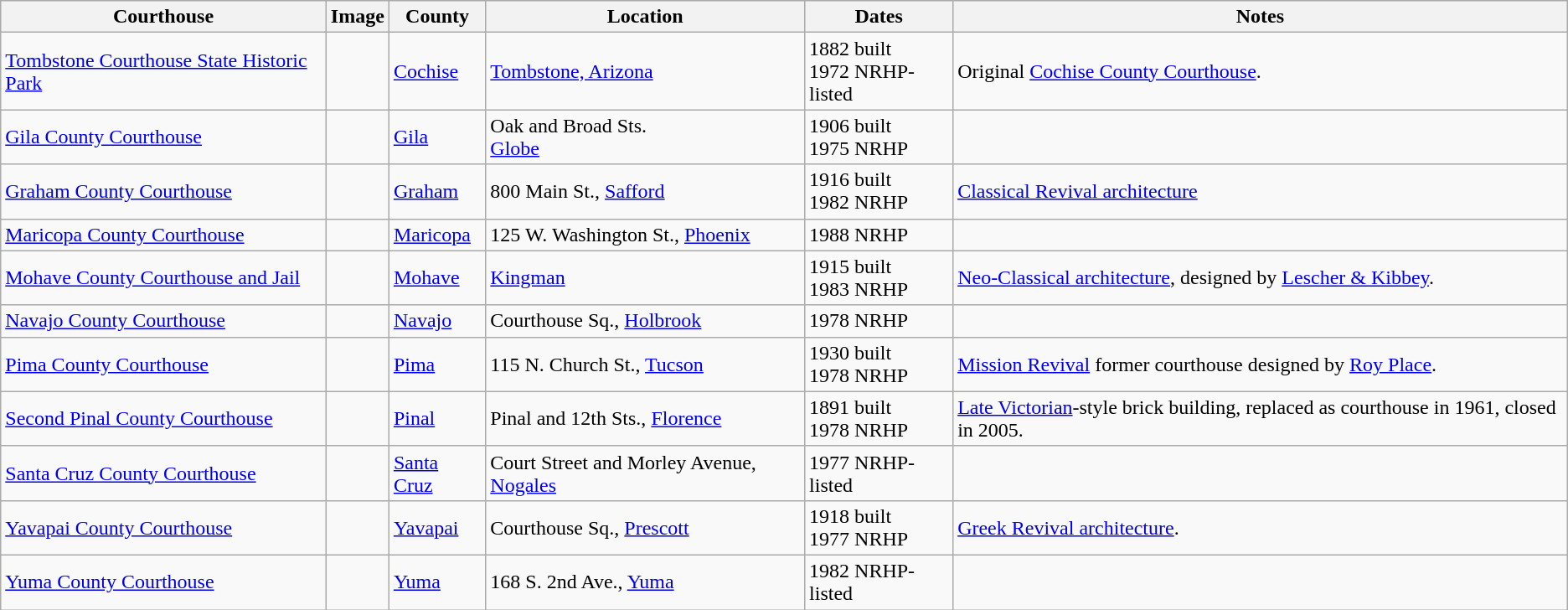<table class="wikitable sortable sticky-header sort-under">
<tr>
<th>Courthouse</th>
<th>Image</th>
<th>County</th>
<th>Location</th>
<th>Dates</th>
<th>Notes</th>
</tr>
<tr>
<td><a href='#'>Tombstone Courthouse State Historic Park</a></td>
<td></td>
<td><a href='#'>Cochise</a></td>
<td><a href='#'>Tombstone, Arizona</a><br><small></small></td>
<td>1882 built<br>1972 NRHP-listed</td>
<td>Original <a href='#'>Cochise County Courthouse</a>.</td>
</tr>
<tr>
<td><a href='#'>Gila County Courthouse</a></td>
<td></td>
<td><a href='#'>Gila</a></td>
<td>Oak and Broad Sts.<br><a href='#'>Globe</a><br><small></small></td>
<td>1906 built<br>1975 NRHP</td>
<td></td>
</tr>
<tr>
<td><a href='#'>Graham County Courthouse</a></td>
<td></td>
<td><a href='#'>Graham</a></td>
<td>800 Main St., <a href='#'>Safford</a><br><small></small></td>
<td>1916 built<br>1982 NRHP</td>
<td><a href='#'>Classical Revival architecture</a></td>
</tr>
<tr>
<td><a href='#'>Maricopa County Courthouse</a></td>
<td></td>
<td><a href='#'>Maricopa</a></td>
<td>125 W. Washington St., <a href='#'>Phoenix</a><br><small></small></td>
<td>1988 NRHP</td>
<td></td>
</tr>
<tr>
<td><a href='#'>Mohave County Courthouse and Jail</a></td>
<td></td>
<td><a href='#'>Mohave</a></td>
<td><a href='#'>Kingman</a><br><small></small></td>
<td>1915 built<br>1983 NRHP</td>
<td><a href='#'>Neo-Classical architecture</a>, designed by <a href='#'>Lescher & Kibbey</a>.</td>
</tr>
<tr>
<td><a href='#'>Navajo County Courthouse</a></td>
<td></td>
<td><a href='#'>Navajo</a></td>
<td>Courthouse Sq., <a href='#'>Holbrook</a><br><small></small></td>
<td>1978 NRHP</td>
<td></td>
</tr>
<tr>
<td><a href='#'>Pima County Courthouse</a></td>
<td></td>
<td><a href='#'>Pima</a></td>
<td>115 N. Church St., <a href='#'>Tucson</a><br><small></small></td>
<td>1930 built<br>1978 NRHP</td>
<td><a href='#'>Mission Revival</a> former courthouse designed by <a href='#'>Roy Place</a>.</td>
</tr>
<tr>
<td><a href='#'>Second Pinal County Courthouse</a></td>
<td></td>
<td><a href='#'>Pinal</a></td>
<td>Pinal and 12th Sts., <a href='#'>Florence</a><br><small></small></td>
<td>1891 built<br>1978 NRHP</td>
<td><a href='#'>Late Victorian</a>-style brick building, replaced as courthouse in 1961, closed in 2005.</td>
</tr>
<tr>
<td><a href='#'>Santa Cruz County Courthouse</a></td>
<td></td>
<td><a href='#'>Santa Cruz</a></td>
<td>Court Street and Morley Avenue, <a href='#'>Nogales</a><br><small></small></td>
<td>1977 NRHP-listed</td>
<td></td>
</tr>
<tr>
<td><a href='#'>Yavapai County Courthouse</a></td>
<td></td>
<td><a href='#'>Yavapai</a></td>
<td>Courthouse Sq., <a href='#'>Prescott</a><br><small></small></td>
<td>1918 built<br>1977 NRHP</td>
<td><a href='#'>Greek Revival architecture</a>.</td>
</tr>
<tr>
<td><a href='#'>Yuma County Courthouse</a></td>
<td></td>
<td><a href='#'>Yuma</a></td>
<td>168 S. 2nd Ave., <a href='#'>Yuma</a><br><small></small></td>
<td>1982 NRHP-listed</td>
<td></td>
</tr>
</table>
